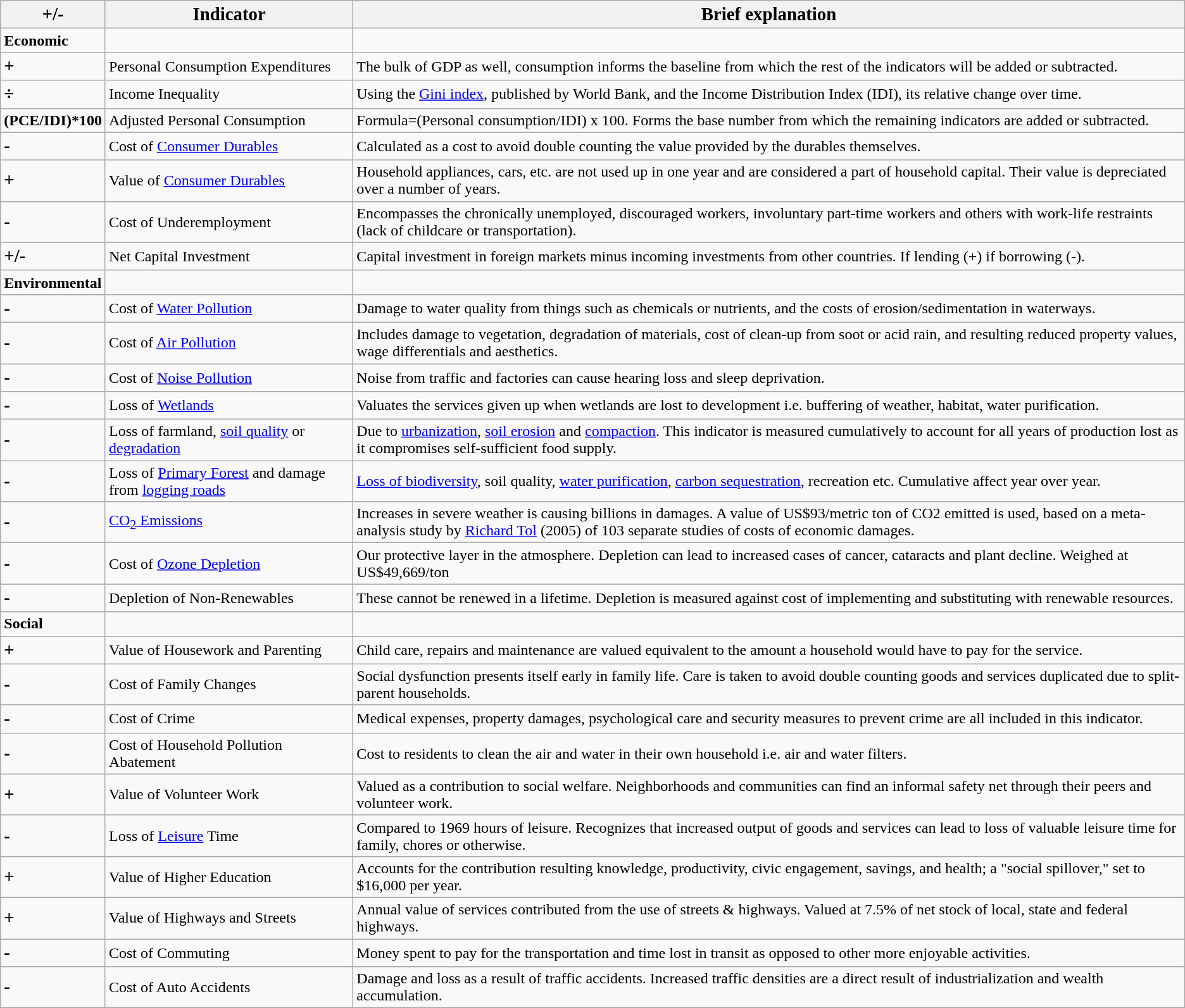<table class="wikitable">
<tr>
<th><big>+/-</big></th>
<th><big>Indicator</big></th>
<th><big>Brief explanation</big></th>
</tr>
<tr>
<td><strong>Economic</strong></td>
<td></td>
<td></td>
</tr>
<tr>
<td><strong><big>+</big></strong></td>
<td>Personal Consumption Expenditures</td>
<td>The bulk of GDP as well, consumption informs the baseline from which the rest of the indicators will be added or subtracted.</td>
</tr>
<tr>
<td><strong><big>÷</big></strong></td>
<td>Income Inequality</td>
<td>Using the <a href='#'>Gini index</a>, published by World Bank, and the Income Distribution Index (IDI), its relative change over time.</td>
</tr>
<tr>
<td><strong>(PCE/IDI)*100</strong></td>
<td>Adjusted Personal Consumption</td>
<td>Formula=(Personal consumption/IDI) x 100. Forms the base number from which the remaining indicators are added or subtracted.</td>
</tr>
<tr>
<td><big><strong>-</strong></big></td>
<td>Cost of <a href='#'>Consumer Durables</a></td>
<td>Calculated as a cost to avoid double counting the value provided by the durables themselves.</td>
</tr>
<tr>
<td><big><strong>+</strong></big></td>
<td>Value of <a href='#'>Consumer Durables</a></td>
<td>Household appliances, cars, etc. are not used up in one year and are considered a part of household capital.  Their value is depreciated over a number of years.</td>
</tr>
<tr>
<td><big><strong>-</strong></big></td>
<td>Cost of Underemployment</td>
<td>Encompasses the chronically unemployed, discouraged workers, involuntary part-time workers and others with work-life restraints (lack of childcare or transportation).</td>
</tr>
<tr>
<td><big><strong>+/-</strong></big></td>
<td>Net Capital Investment</td>
<td>Capital investment in foreign markets minus incoming investments from other countries. If lending (+) if borrowing (-).</td>
</tr>
<tr>
<td><strong>Environmental</strong></td>
<td></td>
<td></td>
</tr>
<tr>
<td><big><strong>-</strong></big></td>
<td>Cost of <a href='#'>Water Pollution</a></td>
<td>Damage to water quality from things such as chemicals or nutrients, and the costs of erosion/sedimentation in waterways.</td>
</tr>
<tr>
<td><big><strong>-</strong></big></td>
<td>Cost of <a href='#'>Air Pollution</a></td>
<td>Includes damage to vegetation, degradation of materials, cost of clean-up from soot or acid rain, and resulting reduced property values, wage differentials and aesthetics.</td>
</tr>
<tr>
<td><big><strong>-</strong></big></td>
<td>Cost of <a href='#'>Noise Pollution</a></td>
<td>Noise from traffic and factories can cause hearing loss and sleep deprivation.</td>
</tr>
<tr>
<td><big><strong>-</strong></big></td>
<td>Loss of <a href='#'>Wetlands</a></td>
<td>Valuates the services given up when wetlands are lost to development i.e. buffering of weather, habitat, water purification.</td>
</tr>
<tr>
<td><big><strong>-</strong></big></td>
<td>Loss of farmland, <a href='#'>soil quality</a> or <a href='#'>degradation</a></td>
<td>Due to <a href='#'>urbanization</a>, <a href='#'>soil erosion</a> and <a href='#'>compaction</a>. This indicator is measured cumulatively to account for all years of production lost as it compromises self-sufficient food supply.</td>
</tr>
<tr>
<td><big><strong>-</strong></big></td>
<td>Loss of <a href='#'>Primary Forest</a> and damage from <a href='#'>logging roads</a></td>
<td><a href='#'>Loss of biodiversity</a>, soil quality, <a href='#'>water purification</a>, <a href='#'>carbon sequestration</a>, recreation etc. Cumulative affect year over year.</td>
</tr>
<tr>
<td><big><strong>-</strong></big></td>
<td><a href='#'>CO<sub>2</sub> Emissions</a></td>
<td>Increases in severe weather is causing billions in damages. A value of US$93/metric ton of CO2 emitted is used, based on a meta-analysis study by <a href='#'>Richard Tol</a> (2005) of 103 separate studies of costs of economic damages.</td>
</tr>
<tr>
<td><big><strong>-</strong></big></td>
<td>Cost of <a href='#'>Ozone Depletion</a></td>
<td>Our protective layer in the atmosphere. Depletion can lead to increased cases of cancer, cataracts and plant decline. Weighed at US$49,669/ton</td>
</tr>
<tr>
<td><big><strong>-</strong></big></td>
<td>Depletion of Non-Renewables</td>
<td>These cannot be renewed in a lifetime. Depletion is measured against cost of implementing and substituting with renewable resources.</td>
</tr>
<tr>
<td><strong>Social</strong></td>
<td></td>
<td></td>
</tr>
<tr>
<td><big><strong>+</strong></big></td>
<td>Value of Housework and Parenting</td>
<td>Child care, repairs and maintenance are valued equivalent to the amount a household would have to pay for the service.</td>
</tr>
<tr>
<td><big><strong>-</strong></big></td>
<td>Cost of Family Changes</td>
<td>Social dysfunction presents itself early in family life. Care is taken to avoid double counting goods and services duplicated due to split-parent households.</td>
</tr>
<tr>
<td><big><strong>-</strong></big></td>
<td>Cost of Crime</td>
<td>Medical expenses, property damages, psychological care and security measures to prevent crime are all included in this indicator.</td>
</tr>
<tr>
<td><big><strong>-</strong></big></td>
<td>Cost of Household Pollution Abatement</td>
<td>Cost to residents to clean the air and water in their own household i.e. air and water filters.</td>
</tr>
<tr>
<td><big><strong>+</strong></big></td>
<td>Value of Volunteer Work</td>
<td>Valued as a contribution to social welfare. Neighborhoods and communities can find an informal safety net through their peers and volunteer work.</td>
</tr>
<tr>
<td><big><strong>-</strong></big></td>
<td>Loss of <a href='#'>Leisure</a> Time</td>
<td>Compared to 1969 hours of leisure. Recognizes that increased output of goods and services can lead to loss of valuable leisure time for family, chores or otherwise.</td>
</tr>
<tr>
<td><big><strong>+</strong></big></td>
<td>Value of Higher Education</td>
<td>Accounts for the contribution resulting knowledge, productivity, civic engagement, savings, and health; a "social spillover," set to $16,000 per year.</td>
</tr>
<tr>
<td><big><strong>+</strong></big></td>
<td>Value of Highways and Streets</td>
<td>Annual value of services contributed from the use of streets & highways. Valued at 7.5% of net stock of local, state and federal highways.</td>
</tr>
<tr>
<td><big><strong>-</strong></big></td>
<td>Cost of Commuting</td>
<td>Money spent to pay for the transportation and time lost in transit as opposed to other more enjoyable activities.</td>
</tr>
<tr>
<td><big><strong>-</strong></big></td>
<td>Cost of Auto Accidents</td>
<td>Damage and loss as a result of traffic accidents. Increased traffic densities are a direct result of industrialization and wealth accumulation.</td>
</tr>
</table>
